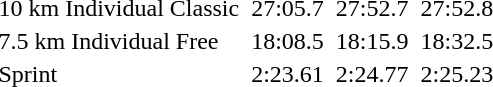<table>
<tr>
<td>10 km Individual Classic</td>
<td></td>
<td>27:05.7</td>
<td></td>
<td>27:52.7</td>
<td></td>
<td>27:52.8</td>
</tr>
<tr>
<td>7.5 km Individual Free</td>
<td></td>
<td>18:08.5</td>
<td></td>
<td>18:15.9</td>
<td></td>
<td>18:32.5</td>
</tr>
<tr>
<td>Sprint</td>
<td></td>
<td>2:23.61</td>
<td></td>
<td>2:24.77</td>
<td></td>
<td>2:25.23</td>
</tr>
</table>
